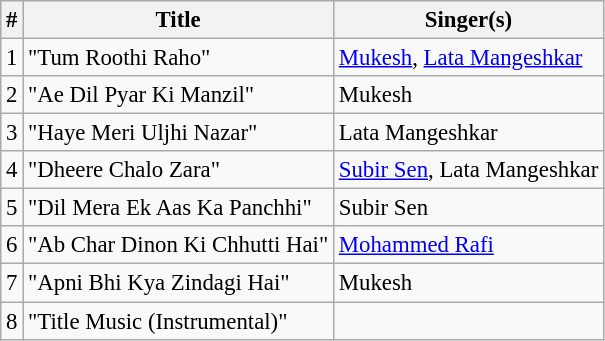<table class="wikitable" style="font-size:95%;">
<tr>
<th>#</th>
<th>Title</th>
<th>Singer(s)</th>
</tr>
<tr>
<td>1</td>
<td>"Tum Roothi Raho"</td>
<td><a href='#'>Mukesh</a>, <a href='#'>Lata Mangeshkar</a></td>
</tr>
<tr>
<td>2</td>
<td>"Ae Dil Pyar Ki Manzil"</td>
<td>Mukesh</td>
</tr>
<tr>
<td>3</td>
<td>"Haye Meri Uljhi Nazar"</td>
<td>Lata Mangeshkar</td>
</tr>
<tr>
<td>4</td>
<td>"Dheere Chalo Zara"</td>
<td><a href='#'>Subir Sen</a>, Lata Mangeshkar</td>
</tr>
<tr>
<td>5</td>
<td>"Dil Mera Ek Aas Ka Panchhi"</td>
<td>Subir Sen</td>
</tr>
<tr>
<td>6</td>
<td>"Ab Char Dinon Ki Chhutti Hai"</td>
<td><a href='#'>Mohammed Rafi</a></td>
</tr>
<tr>
<td>7</td>
<td>"Apni Bhi Kya Zindagi Hai"</td>
<td>Mukesh</td>
</tr>
<tr>
<td>8</td>
<td>"Title Music (Instrumental)"</td>
<td></td>
</tr>
</table>
